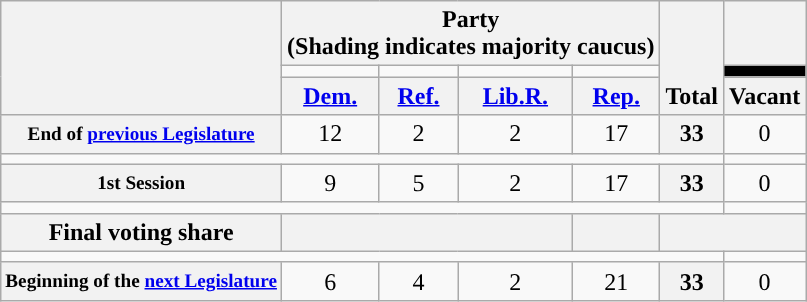<table class=wikitable style="text-align:center">
<tr style="vertical-align:bottom;">
<th rowspan=3></th>
<th colspan=4>Party <div>(Shading indicates majority caucus)</div></th>
<th rowspan=3>Total</th>
<th></th>
</tr>
<tr style="height:5px">
<td style="background-color:"></td>
<td style="background-color:"></td>
<td style="background-color:"></td>
<td style="background-color:"></td>
<td style="background:black;"></td>
</tr>
<tr>
<th><a href='#'>Dem.</a></th>
<th><a href='#'>Ref.</a></th>
<th><a href='#'>Lib.R.</a></th>
<th><a href='#'>Rep.</a></th>
<th>Vacant</th>
</tr>
<tr>
<th style="font-size:80%;">End of <a href='#'>previous Legislature</a></th>
<td>12</td>
<td>2</td>
<td>2</td>
<td>17</td>
<th>33</th>
<td>0</td>
</tr>
<tr>
<td colspan=6></td>
</tr>
<tr>
<th style="font-size:80%;">1st Session</th>
<td>9</td>
<td>5</td>
<td>2</td>
<td>17</td>
<th>33</th>
<td>0</td>
</tr>
<tr>
<td colspan=6></td>
</tr>
<tr>
<th>Final voting share</th>
<th colspan=3></th>
<th></th>
<th colspan=2></th>
</tr>
<tr>
<td colspan=6></td>
</tr>
<tr>
<th style="font-size:80%;">Beginning of the <a href='#'>next Legislature</a></th>
<td>6</td>
<td>4</td>
<td>2</td>
<td>21</td>
<th>33</th>
<td>0</td>
</tr>
</table>
